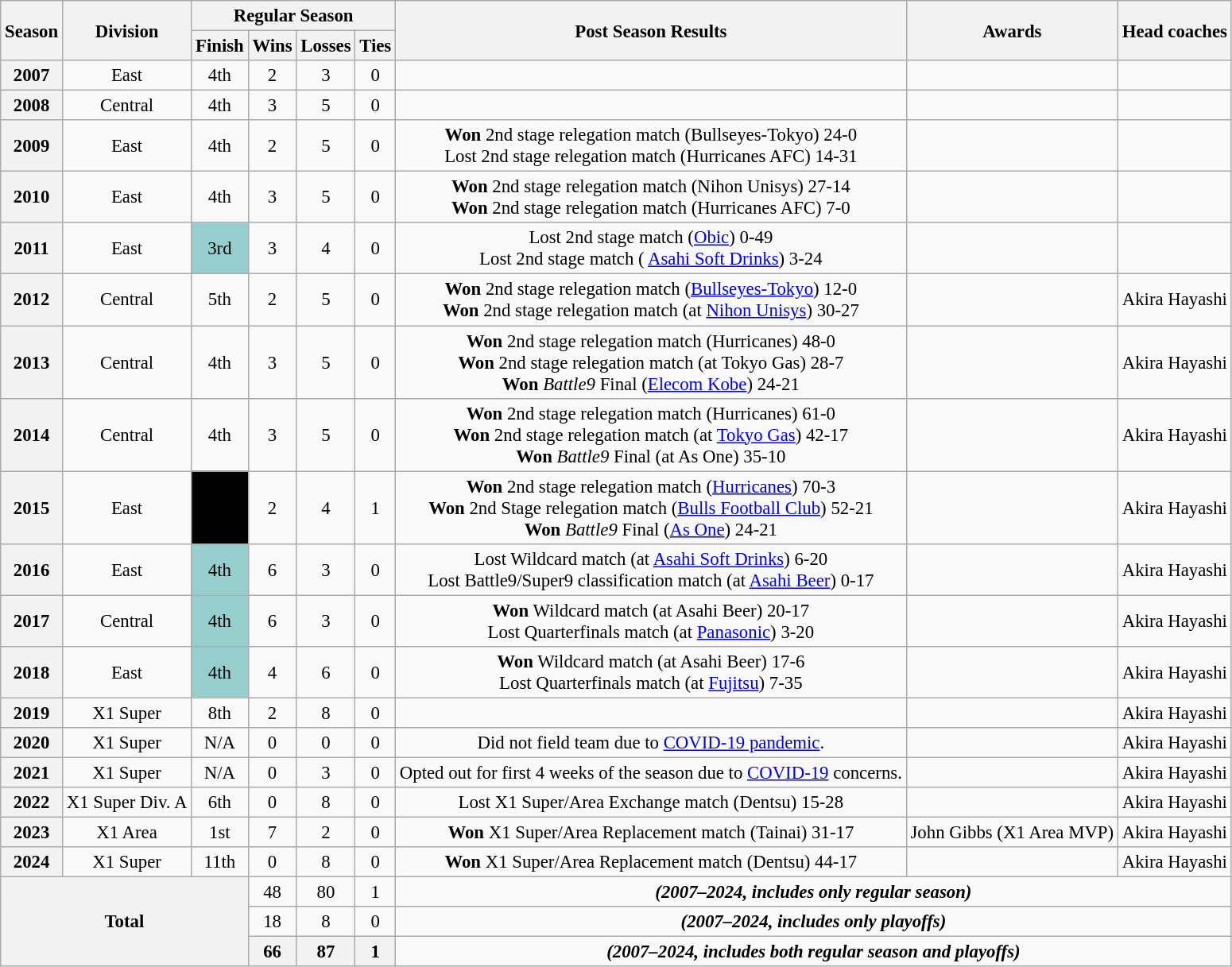<table class="wikitable" style="text-align:center; font-size:95%">
<tr>
<th rowspan="2">Season</th>
<th rowspan="2">Division</th>
<th colspan="4">Regular Season</th>
<th rowspan="2">Post Season Results</th>
<th rowspan="2">Awards</th>
<th rowspan="2">Head coaches</th>
</tr>
<tr>
<th>Finish</th>
<th>Wins</th>
<th>Losses</th>
<th>Ties</th>
</tr>
<tr>
<th align="center">2007</th>
<td align="center">East</td>
<td align="center" bgcolor="">4th</td>
<td align="center">2</td>
<td align="center">3</td>
<td align="center">0</td>
<td></td>
<td></td>
<td></td>
</tr>
<tr>
<th align="center">2008</th>
<td align="center">Central</td>
<td align="center" bgcolor="">4th</td>
<td align="center">3</td>
<td align="center">5</td>
<td align="center">0</td>
<td></td>
<td></td>
<td></td>
</tr>
<tr>
<th align="center">2009</th>
<td align="center">East</td>
<td align="center" bgcolor="">4th</td>
<td align="center">2</td>
<td align="center">5</td>
<td align="center">0</td>
<td><strong>Won</strong> 2nd stage relegation match (Bullseyes-Tokyo) 24-0<br>Lost 2nd stage relegation match (Hurricanes AFC) 14-31</td>
<td></td>
<td></td>
</tr>
<tr>
<th align="center">2010</th>
<td align="center">East</td>
<td align="center" bgcolor="">4th</td>
<td align="center">3</td>
<td align="center">5</td>
<td align="center">0</td>
<td><strong>Won</strong> 2nd stage relegation match (Nihon Unisys) 27-14<br><strong>Won</strong> 2nd stage relegation match (Hurricanes AFC) 7-0</td>
<td></td>
<td></td>
</tr>
<tr>
<th align="center">2011</th>
<td align="center">East</td>
<td align="center" bgcolor="#96CDCD">3rd</td>
<td align="center">3</td>
<td align="center">4</td>
<td align="center">0</td>
<td>Lost 2nd stage match (<a href='#'>Obic</a>) 0-49<br>Lost 2nd stage match ( <a href='#'>Asahi Soft Drinks</a>) 3-24</td>
<td></td>
<td></td>
</tr>
<tr>
<th align="center">2012</th>
<td align="center">Central</td>
<td align="center" bgcolor="">5th</td>
<td align="center">2</td>
<td align="center">5</td>
<td align="center">0</td>
<td><strong>Won</strong> 2nd stage relegation match (<a href='#'>Bullseyes-Tokyo</a>) 12-0<br><strong>Won</strong> 2nd stage relegation match (at <a href='#'>Nihon Unisys</a>) 30-27</td>
<td></td>
<td>Akira Hayashi</td>
</tr>
<tr>
<th align="center">2013</th>
<td align="center">Central</td>
<td align="center" bgcolor="">4th</td>
<td align="center">3</td>
<td align="center">5</td>
<td align="center">0</td>
<td><strong>Won</strong> 2nd stage relegation match (Hurricanes) 48-0<br><strong>Won</strong> 2nd stage relegation match (at Tokyo Gas) 28-7<br><strong>Won</strong> <em>Battle9</em> Final (<a href='#'>Elecom Kobe</a>) 24-21</td>
<td></td>
<td>Akira Hayashi</td>
</tr>
<tr>
<th align="center">2014</th>
<td align="center">Central</td>
<td align="center" bgcolor="">4th</td>
<td align="center">3</td>
<td align="center">5</td>
<td align="center">0</td>
<td><strong>Won</strong> 2nd stage relegation match (Hurricanes) 61-0<br><strong>Won</strong> 2nd stage relegation match (at <a href='#'>Tokyo Gas</a>) 42-17<br><strong>Won</strong> <em>Battle9</em> Final (at As One) 35-10</td>
<td></td>
<td>Akira Hayashi</td>
</tr>
<tr>
<th align="center">2015</th>
<td align="center">East</td>
<td align="center" bgcolor=" ">4th</td>
<td align="center">2</td>
<td align="center">4</td>
<td align="center">1</td>
<td><strong>Won</strong> 2nd stage relegation match (<a href='#'>Hurricanes</a>) 70-3<br><strong>Won</strong> 2nd Stage relegation match (<a href='#'>Bulls Football Club</a>) 52-21<br><strong>Won</strong> <em>Battle9</em> Final (<a href='#'>As One</a>) 24-21</td>
<td></td>
<td>Akira Hayashi</td>
</tr>
<tr>
<th align="center">2016</th>
<td align="center">East</td>
<td align="center" bgcolor="#96CDCD">4th</td>
<td align="center">6</td>
<td align="center">3</td>
<td align="center">0</td>
<td>Lost Wildcard match (at <a href='#'>Asahi Soft Drinks</a>) 6-20<br>Lost Battle9/Super9 classification match (at <a href='#'>Asahi Beer</a>) 0-17</td>
<td></td>
<td>Akira Hayashi</td>
</tr>
<tr>
<th align="center">2017</th>
<td align="center">Central</td>
<td align="center" bgcolor="#96CDCD">4th</td>
<td align="center">6</td>
<td align="center">3</td>
<td align="center">0</td>
<td><strong>Won</strong> Wildcard match (at Asahi Beer) 20-17<br>Lost Quarterfinals match (at <a href='#'>Panasonic</a>) 3-20</td>
<td></td>
<td>Akira Hayashi</td>
</tr>
<tr>
<th align="center">2018</th>
<td align="center">East</td>
<td align="center" bgcolor="#96CDCD">4th</td>
<td align="center">4</td>
<td align="center">6</td>
<td align="center">0</td>
<td><strong>Won</strong> Wildcard match (at Asahi Beer) 17-6<br>Lost Quarterfinals match (at <a href='#'>Fujitsu</a>) 7-35</td>
<td></td>
<td>Akira Hayashi</td>
</tr>
<tr>
<th align="center">2019</th>
<td align="center">X1 Super</td>
<td align="center" bgcolor="">8th</td>
<td align="center">2</td>
<td align="center">8</td>
<td align="center">0</td>
<td></td>
<td></td>
<td>Akira Hayashi</td>
</tr>
<tr>
<th align="center">2020</th>
<td align="center">X1 Super</td>
<td align="center" bgcolor="">N/A</td>
<td align="center">0</td>
<td align="center">0</td>
<td align="center">0</td>
<td>Did not field team due to <a href='#'>COVID-19 pandemic</a>.</td>
<td></td>
<td>Akira Hayashi</td>
</tr>
<tr>
<th align="center">2021</th>
<td align="center">X1 Super</td>
<td align="center" bgcolor="">N/A</td>
<td align="center">0</td>
<td align="center">3</td>
<td align="center">0</td>
<td>Opted out for first 4 weeks of the season due to <a href='#'>COVID-19</a> concerns.</td>
<td></td>
<td>Akira Hayashi</td>
</tr>
<tr>
<th align="center">2022</th>
<td align="center">X1 Super Div. A</td>
<td align="center" bgcolor="">6th</td>
<td align="center">0</td>
<td align="center">8</td>
<td align="center">0</td>
<td>Lost X1 Super/Area Exchange match (Dentsu) 15-28</td>
<td></td>
<td>Akira Hayashi</td>
</tr>
<tr>
<th align="center">2023</th>
<td align="center">X1 Area</td>
<td align="center" bgcolor="">1st</td>
<td align="center">7</td>
<td align="center">2</td>
<td align="center">0</td>
<td><strong>Won</strong> X1 Super/Area Replacement match (Tainai) 31-17</td>
<td>John Gibbs (X1 Area MVP)</td>
<td>Akira Hayashi</td>
</tr>
<tr>
<th align="center">2024</th>
<td align="center">X1 Super</td>
<td align="center" bgcolor="">11th</td>
<td align="center">0</td>
<td align="center">8</td>
<td align="center">0</td>
<td><strong>Won</strong> X1 Super/Area Replacement match (Dentsu) 44-17</td>
<td></td>
<td>Akira Hayashi</td>
</tr>
<tr>
<th align="center" rowSpan="3" colSpan="3">Total</th>
<td align="center">48</td>
<td align="center">80</td>
<td align="center">1</td>
<td colSpan="3"><strong><em>(2007–2024, includes only regular season)</em></strong></td>
</tr>
<tr>
<td align="center">18</td>
<td align="center">8</td>
<td align="center">0</td>
<td colSpan="3"><strong><em>(2007–2024, includes only playoffs)</em></strong></td>
</tr>
<tr>
<th align="center">66</th>
<th align="center">87</th>
<th align="center">1</th>
<td colSpan="3"><strong><em>(2007–2024, includes both regular season and playoffs)</em></strong></td>
</tr>
</table>
